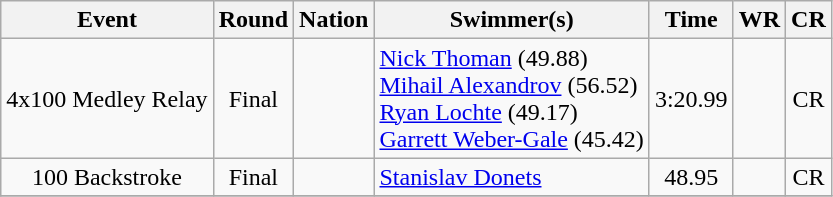<table class="wikitable" style="text-align:center">
<tr>
<th>Event</th>
<th>Round</th>
<th>Nation</th>
<th>Swimmer(s)</th>
<th>Time</th>
<th>WR</th>
<th>CR</th>
</tr>
<tr>
<td>4x100 Medley Relay</td>
<td>Final</td>
<td></td>
<td align="left"><a href='#'>Nick Thoman</a> (49.88)<br><a href='#'>Mihail Alexandrov</a> (56.52)<br><a href='#'>Ryan Lochte</a> (49.17)<br><a href='#'>Garrett Weber-Gale</a> (45.42)</td>
<td>3:20.99</td>
<td></td>
<td>CR</td>
</tr>
<tr>
<td>100 Backstroke</td>
<td>Final</td>
<td></td>
<td align="left"><a href='#'>Stanislav Donets</a></td>
<td>48.95</td>
<td></td>
<td>CR</td>
</tr>
<tr>
</tr>
</table>
